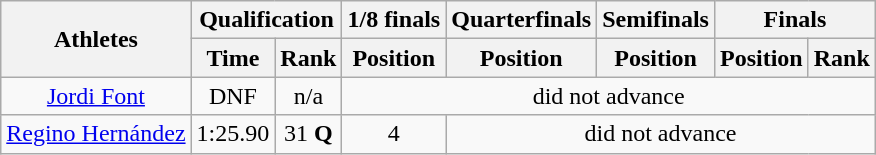<table class="wikitable" border="1">
<tr>
<th rowspan=2>Athletes</th>
<th colspan=2>Qualification</th>
<th>1/8 finals</th>
<th>Quarterfinals</th>
<th>Semifinals</th>
<th colspan=2>Finals</th>
</tr>
<tr>
<th>Time</th>
<th>Rank</th>
<th>Position</th>
<th>Position</th>
<th>Position</th>
<th>Position</th>
<th>Rank</th>
</tr>
<tr align=center>
<td><a href='#'>Jordi Font</a></td>
<td>DNF</td>
<td>n/a</td>
<td colspan=5>did not advance</td>
</tr>
<tr align=center>
<td><a href='#'>Regino Hernández</a></td>
<td>1:25.90</td>
<td>31 <strong>Q</strong></td>
<td>4</td>
<td colspan=4>did not advance</td>
</tr>
</table>
